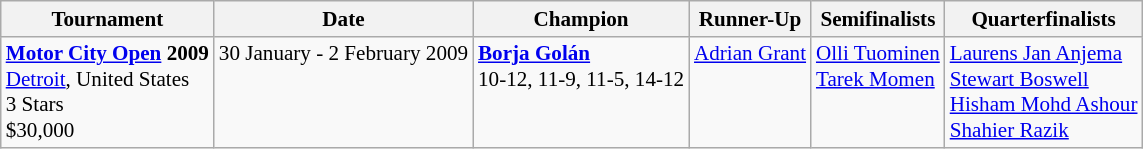<table class="wikitable" style="font-size:88%">
<tr>
<th>Tournament</th>
<th>Date</th>
<th>Champion</th>
<th>Runner-Up</th>
<th>Semifinalists</th>
<th>Quarterfinalists</th>
</tr>
<tr valign=top>
<td><strong><a href='#'>Motor City Open</a> 2009</strong><br> <a href='#'>Detroit</a>, United States<br>3 Stars<br>$30,000</td>
<td>30 January - 2 February 2009</td>
<td> <strong><a href='#'>Borja Golán</a></strong><br>10-12, 11-9, 11-5, 14-12</td>
<td> <a href='#'>Adrian Grant</a></td>
<td> <a href='#'>Olli Tuominen</a><br> <a href='#'>Tarek Momen</a></td>
<td> <a href='#'>Laurens Jan Anjema</a><br> <a href='#'>Stewart Boswell</a><br> <a href='#'>Hisham Mohd Ashour</a><br> <a href='#'>Shahier Razik</a></td>
</tr>
</table>
